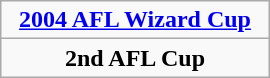<table class="wikitable"  style="width:180px; text-align:center; float:left; margin-right:1em">
<tr>
<td><strong><a href='#'>2004 AFL Wizard Cup</a></strong></td>
</tr>
<tr>
<td><strong>2nd AFL Cup</strong></td>
</tr>
</table>
